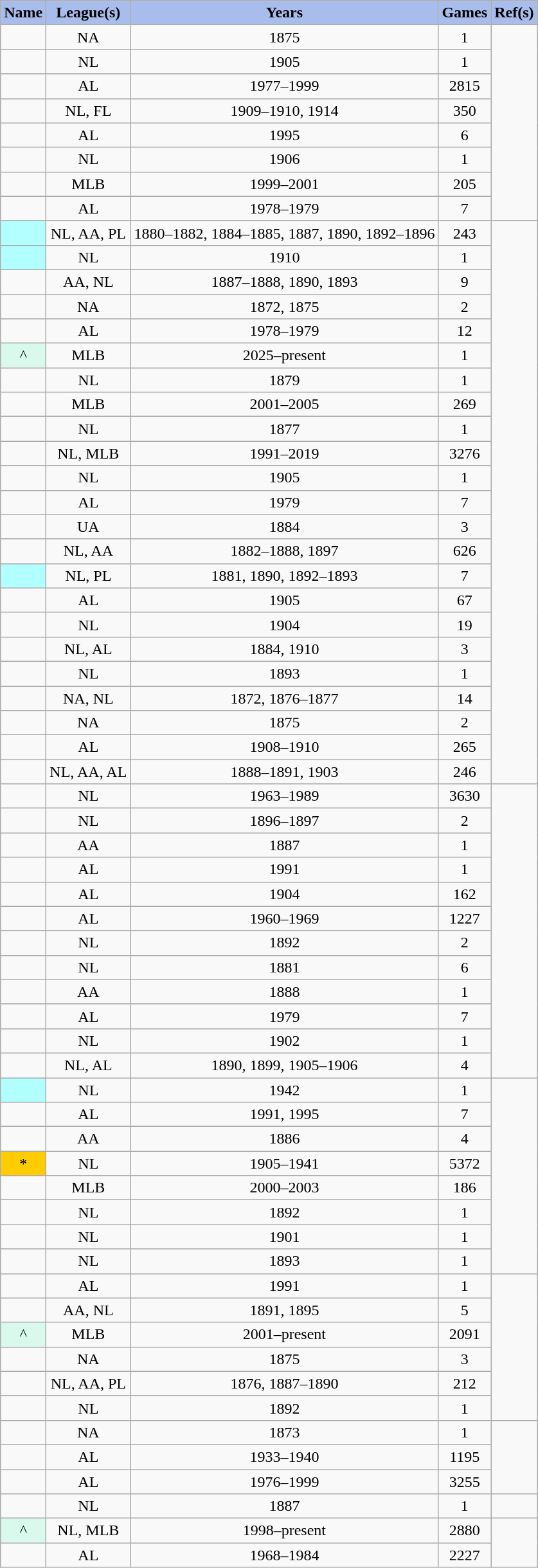<table class="wikitable sortable" style="text-align:center;">
<tr>
<th style="background-color:#a8bdec; color:black;" scope="col">Name</th>
<th style="background-color:#a8bdec; color:black;" scope="col">League(s)</th>
<th style="background-color:#a8bdec; color:black;" scope="col">Years</th>
<th style="background-color:#a8bdec; color:black;" scope="col">Games</th>
<th style="background-color:#a8bdec; color:#black; scope="col" class="unsortable">Ref(s)</th>
</tr>
<tr>
<td></td>
<td>NA</td>
<td>1875</td>
<td>1</td>
<td rowspan=8></td>
</tr>
<tr>
<td></td>
<td>NL</td>
<td>1905</td>
<td>1</td>
</tr>
<tr>
<td></td>
<td>AL</td>
<td>1977–1999</td>
<td>2815</td>
</tr>
<tr>
<td></td>
<td>NL, FL</td>
<td>1909–1910, 1914</td>
<td>350</td>
</tr>
<tr>
<td></td>
<td>AL</td>
<td>1995</td>
<td>6</td>
</tr>
<tr>
<td></td>
<td>NL</td>
<td>1906</td>
<td>1</td>
</tr>
<tr>
<td></td>
<td>MLB</td>
<td>1999–2001</td>
<td>205</td>
</tr>
<tr>
<td></td>
<td>AL</td>
<td>1978–1979</td>
<td>7</td>
</tr>
<tr>
<td style="background:#B2FFFF;"></td>
<td>NL, AA, PL</td>
<td>1880–1882, 1884–1885, 1887, 1890, 1892–1896</td>
<td>243</td>
<td rowspan=23></td>
</tr>
<tr>
<td style="background:#B2FFFF;"></td>
<td>NL</td>
<td>1910</td>
<td>1</td>
</tr>
<tr>
<td></td>
<td>AA, NL</td>
<td>1887–1888, 1890, 1893</td>
<td>9</td>
</tr>
<tr>
<td></td>
<td>NA</td>
<td>1872, 1875</td>
<td>2</td>
</tr>
<tr>
<td></td>
<td>AL</td>
<td>1978–1979</td>
<td>12</td>
</tr>
<tr>
<td style="background:#d9f9ed;">^</td>
<td>MLB</td>
<td>2025–present</td>
<td>1</td>
</tr>
<tr>
<td></td>
<td>NL</td>
<td>1879</td>
<td>1</td>
</tr>
<tr>
<td></td>
<td>MLB</td>
<td>2001–2005</td>
<td>269</td>
</tr>
<tr>
<td></td>
<td>NL</td>
<td>1877</td>
<td>1</td>
</tr>
<tr>
<td></td>
<td>NL, MLB</td>
<td>1991–2019</td>
<td>3276</td>
</tr>
<tr>
<td></td>
<td>NL</td>
<td>1905</td>
<td>1</td>
</tr>
<tr>
<td></td>
<td>AL</td>
<td>1979</td>
<td>7</td>
</tr>
<tr>
<td></td>
<td>UA</td>
<td>1884</td>
<td>3</td>
</tr>
<tr>
<td></td>
<td>NL, AA</td>
<td>1882–1888, 1897</td>
<td>626</td>
</tr>
<tr>
<td style="background:#B2FFFF;"></td>
<td>NL, PL</td>
<td>1881, 1890, 1892–1893</td>
<td>7</td>
</tr>
<tr>
<td></td>
<td>AL</td>
<td>1905</td>
<td>67</td>
</tr>
<tr>
<td></td>
<td>NL</td>
<td>1904</td>
<td>19</td>
</tr>
<tr>
<td></td>
<td>NL, AL</td>
<td>1884, 1910</td>
<td>3</td>
</tr>
<tr>
<td></td>
<td>NL</td>
<td>1893</td>
<td>1</td>
</tr>
<tr>
<td></td>
<td>NA, NL</td>
<td>1872, 1876–1877</td>
<td>14</td>
</tr>
<tr>
<td></td>
<td>NA</td>
<td>1875</td>
<td>2</td>
</tr>
<tr>
<td></td>
<td>AL</td>
<td>1908–1910</td>
<td>265</td>
</tr>
<tr>
<td></td>
<td>NL, AA, AL</td>
<td>1888–1891, 1903</td>
<td>246</td>
</tr>
<tr>
<td></td>
<td>NL</td>
<td>1963–1989</td>
<td>3630</td>
<td rowspan=12></td>
</tr>
<tr>
<td></td>
<td>NL</td>
<td>1896–1897</td>
<td>2</td>
</tr>
<tr>
<td></td>
<td>AA</td>
<td>1887</td>
<td>1</td>
</tr>
<tr>
<td></td>
<td>AL</td>
<td>1991</td>
<td>1</td>
</tr>
<tr>
<td></td>
<td>AL</td>
<td>1904</td>
<td>162</td>
</tr>
<tr>
<td></td>
<td>AL</td>
<td>1960–1969</td>
<td>1227</td>
</tr>
<tr>
<td></td>
<td>NL</td>
<td>1892</td>
<td>2</td>
</tr>
<tr>
<td></td>
<td>NL</td>
<td>1881</td>
<td>6</td>
</tr>
<tr>
<td></td>
<td>AA</td>
<td>1888</td>
<td>1</td>
</tr>
<tr>
<td></td>
<td>AL</td>
<td>1979</td>
<td>7</td>
</tr>
<tr>
<td></td>
<td>NL</td>
<td>1902</td>
<td>1</td>
</tr>
<tr>
<td></td>
<td>NL, AL</td>
<td>1890, 1899, 1905–1906</td>
<td>4</td>
</tr>
<tr>
<td style="background:#B2FFFF;"></td>
<td>NL</td>
<td>1942</td>
<td>1</td>
<td rowspan=8></td>
</tr>
<tr>
<td></td>
<td>AL</td>
<td>1991, 1995</td>
<td>7</td>
</tr>
<tr>
<td></td>
<td>AA</td>
<td>1886</td>
<td>4</td>
</tr>
<tr>
<td style="background:#fc0;">*</td>
<td>NL</td>
<td>1905–1941</td>
<td>5372</td>
</tr>
<tr>
<td></td>
<td>MLB</td>
<td>2000–2003</td>
<td>186</td>
</tr>
<tr>
<td></td>
<td>NL</td>
<td>1892</td>
<td>1</td>
</tr>
<tr>
<td></td>
<td>NL</td>
<td>1901</td>
<td>1</td>
</tr>
<tr>
<td></td>
<td>NL</td>
<td>1893</td>
<td>1</td>
</tr>
<tr>
<td></td>
<td>AL</td>
<td>1991</td>
<td>1</td>
<td rowspan=6></td>
</tr>
<tr>
<td></td>
<td>AA, NL</td>
<td>1891, 1895</td>
<td>5</td>
</tr>
<tr>
<td style="background:#d9f9ed;">^</td>
<td>MLB</td>
<td>2001–present</td>
<td>2091</td>
</tr>
<tr>
<td></td>
<td>NA</td>
<td>1875</td>
<td>3</td>
</tr>
<tr>
<td></td>
<td>NL, AA, PL</td>
<td>1876, 1887–1890</td>
<td>212</td>
</tr>
<tr>
<td></td>
<td>NL</td>
<td>1892</td>
<td>1</td>
</tr>
<tr>
<td></td>
<td>NA</td>
<td>1873</td>
<td>1</td>
<td rowspan=3></td>
</tr>
<tr>
<td></td>
<td>AL</td>
<td>1933–1940</td>
<td>1195</td>
</tr>
<tr>
<td></td>
<td>AL</td>
<td>1976–1999</td>
<td>3255</td>
</tr>
<tr>
<td></td>
<td>NL</td>
<td>1887</td>
<td>1</td>
<td></td>
</tr>
<tr>
<td style="background:#d9f9ed;">^</td>
<td>NL, MLB</td>
<td>1998–present</td>
<td>2880</td>
<td rowspan=2></td>
</tr>
<tr>
<td></td>
<td>AL</td>
<td>1968–1984</td>
<td>2227</td>
</tr>
</table>
